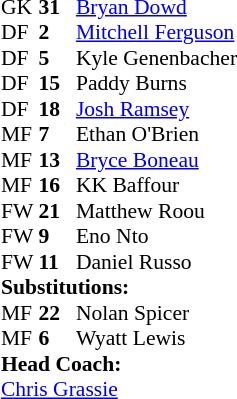<table cellspacing="0" cellpadding="0" style="font-size:90%; margin:0.2em auto;">
<tr>
<th width="25"></th>
<th width="25"></th>
</tr>
<tr>
<td>GK</td>
<td><strong>31</strong></td>
<td> <a href='#'>Bryan Dowd</a></td>
</tr>
<tr>
<td>DF</td>
<td><strong>2</strong></td>
<td> <a href='#'>Mitchell Ferguson</a></td>
<td></td>
<td></td>
</tr>
<tr>
<td>DF</td>
<td><strong>5</strong></td>
<td> Kyle Genenbacher</td>
</tr>
<tr>
<td>DF</td>
<td><strong>15</strong></td>
<td> Paddy Burns</td>
</tr>
<tr>
<td>DF</td>
<td><strong>18</strong></td>
<td> <a href='#'>Josh Ramsey</a></td>
</tr>
<tr>
<td>MF</td>
<td><strong>7</strong></td>
<td> Ethan O'Brien</td>
<td></td>
<td></td>
</tr>
<tr>
<td>MF</td>
<td><strong>13</strong></td>
<td> <a href='#'>Bryce Boneau</a></td>
<td></td>
<td></td>
</tr>
<tr>
<td>MF</td>
<td><strong>16</strong></td>
<td> KK Baffour</td>
<td></td>
<td></td>
</tr>
<tr>
<td>FW</td>
<td><strong>21</strong></td>
<td> Matthew Roou</td>
<td></td>
<td></td>
</tr>
<tr>
<td>FW</td>
<td><strong>9</strong></td>
<td> Eno Nto</td>
<td></td>
<td></td>
</tr>
<tr>
<td>FW</td>
<td><strong>11</strong></td>
<td> Daniel Russo</td>
<td></td>
<td></td>
</tr>
<tr>
<td colspan=3><strong>Substitutions:</strong></td>
</tr>
<tr>
<td>MF</td>
<td><strong>22</strong></td>
<td> Nolan Spicer</td>
<td></td>
<td></td>
</tr>
<tr>
<td>MF</td>
<td><strong>6</strong></td>
<td> Wyatt Lewis</td>
<td></td>
<td></td>
</tr>
<tr>
<td colspan=3><strong>Head Coach:</strong></td>
</tr>
<tr>
<td colspan=4> <a href='#'>Chris Grassie</a></td>
</tr>
</table>
